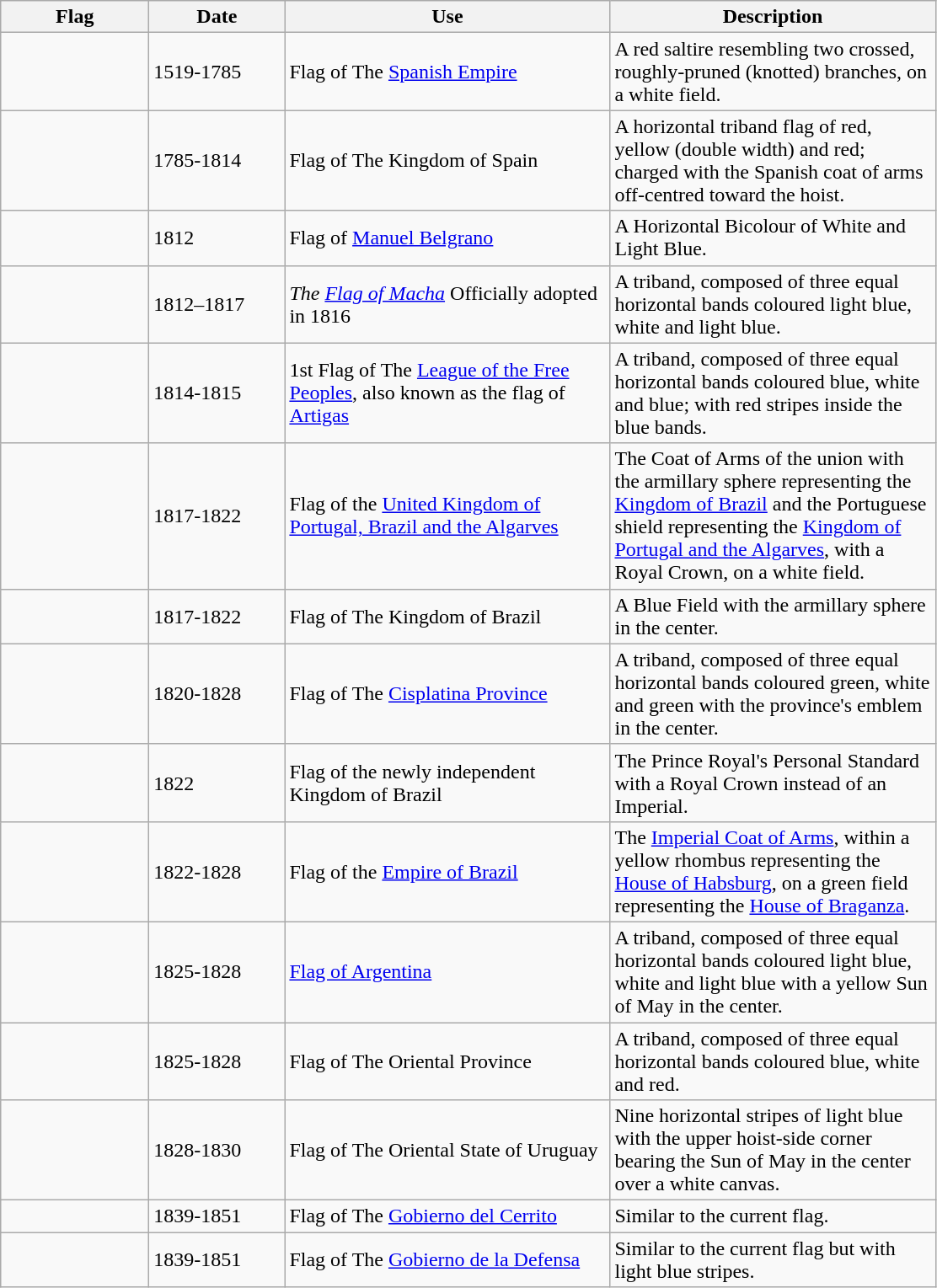<table class="wikitable">
<tr>
<th style="width:110px;">Flag</th>
<th style="width:100px;">Date</th>
<th style="width:250px;">Use</th>
<th style="width:250px;">Description</th>
</tr>
<tr>
<td></td>
<td>1519-1785</td>
<td>Flag of The <a href='#'>Spanish Empire</a></td>
<td>A red saltire resembling two crossed, roughly-pruned (knotted) branches, on a white field.</td>
</tr>
<tr>
<td></td>
<td>1785-1814</td>
<td>Flag of The Kingdom of Spain</td>
<td>A horizontal triband flag of red, yellow (double width) and red; charged with the Spanish coat of arms off-centred toward the hoist.</td>
</tr>
<tr>
<td></td>
<td>1812</td>
<td>Flag of <a href='#'>Manuel Belgrano</a></td>
<td>A Horizontal Bicolour of White and Light Blue.</td>
</tr>
<tr>
<td></td>
<td>1812–1817</td>
<td><em>The <a href='#'>Flag of Macha</a></em> Officially adopted in 1816</td>
<td>A triband, composed of three equal horizontal bands coloured light blue, white and light blue.</td>
</tr>
<tr>
<td></td>
<td>1814-1815</td>
<td>1st Flag of The <a href='#'>League of the Free Peoples</a>, also known as the flag of <a href='#'>Artigas</a></td>
<td>A triband, composed of three equal horizontal bands coloured blue, white and blue; with red stripes inside the blue bands.</td>
</tr>
<tr>
<td></td>
<td>1817-1822</td>
<td>Flag of the <a href='#'>United Kingdom of Portugal, Brazil and the Algarves</a></td>
<td>The Coat of Arms of the union with the armillary sphere representing the <a href='#'>Kingdom of Brazil</a> and the Portuguese shield representing the <a href='#'>Kingdom of Portugal and the Algarves</a>, with a Royal Crown, on a white field.</td>
</tr>
<tr>
<td></td>
<td>1817-1822</td>
<td>Flag of The Kingdom of Brazil</td>
<td>A Blue Field with the armillary sphere in the center.</td>
</tr>
<tr>
<td></td>
<td>1820-1828</td>
<td>Flag of The <a href='#'>Cisplatina Province</a></td>
<td>A triband, composed of three equal horizontal bands coloured green, white and green with the province's emblem in the center.</td>
</tr>
<tr>
<td></td>
<td>1822</td>
<td>Flag of the newly independent Kingdom of Brazil</td>
<td>The Prince Royal's Personal Standard with a Royal Crown instead of an Imperial.</td>
</tr>
<tr>
<td></td>
<td>1822-1828</td>
<td>Flag of the <a href='#'>Empire of Brazil</a></td>
<td>The <a href='#'>Imperial Coat of Arms</a>, within a yellow rhombus representing the <a href='#'>House of Habsburg</a>, on a green field representing the <a href='#'>House of Braganza</a>.</td>
</tr>
<tr>
<td></td>
<td>1825-1828</td>
<td><a href='#'>Flag of Argentina</a></td>
<td>A triband, composed of three equal horizontal bands coloured light blue, white and light blue with a yellow Sun of May in the center.</td>
</tr>
<tr>
<td></td>
<td>1825-1828</td>
<td>Flag of The Oriental Province</td>
<td>A triband, composed of three equal horizontal bands coloured blue, white and red.</td>
</tr>
<tr>
<td></td>
<td>1828-1830</td>
<td>Flag of The Oriental State of Uruguay</td>
<td>Nine horizontal stripes of light blue with the upper hoist-side corner bearing the Sun of May in the center over a white canvas.</td>
</tr>
<tr>
<td></td>
<td>1839-1851</td>
<td>Flag of The <a href='#'>Gobierno del Cerrito</a></td>
<td>Similar to the current flag.</td>
</tr>
<tr>
<td></td>
<td>1839-1851</td>
<td>Flag of The <a href='#'>Gobierno de la Defensa</a></td>
<td>Similar to the current flag but with light blue stripes.</td>
</tr>
</table>
